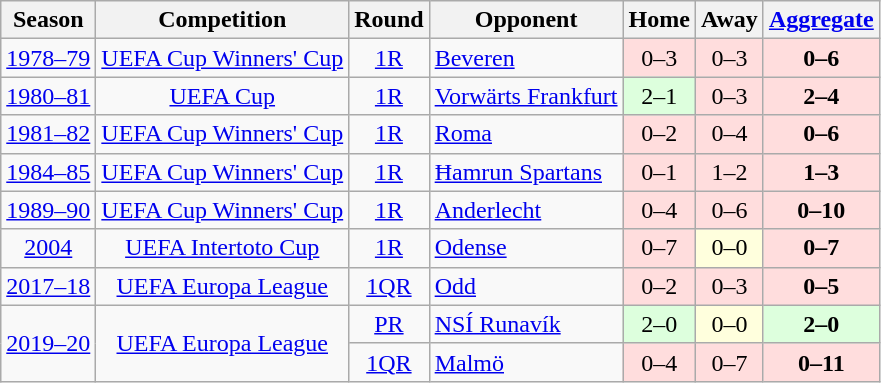<table class="wikitable" style="font-size:100%; text-align: center;">
<tr>
<th>Season</th>
<th>Competition</th>
<th>Round</th>
<th>Opponent</th>
<th>Home</th>
<th>Away</th>
<th><a href='#'>Aggregate</a></th>
</tr>
<tr>
<td><a href='#'>1978–79</a></td>
<td><a href='#'>UEFA Cup Winners' Cup</a></td>
<td><a href='#'>1R</a></td>
<td align="left"> <a href='#'>Beveren</a></td>
<td bgcolor="#ffdddd" style="text-align:center;">0–3</td>
<td bgcolor="#ffdddd" style="text-align:center;">0–3</td>
<td bgcolor="#ffdddd" style="text-align:center;"><strong>0–6</strong></td>
</tr>
<tr>
<td><a href='#'>1980–81</a></td>
<td><a href='#'>UEFA Cup</a></td>
<td><a href='#'>1R</a></td>
<td align="left"> <a href='#'>Vorwärts Frankfurt</a></td>
<td bgcolor="#ddffdd" style="text-align:center;">2–1</td>
<td bgcolor="#ffdddd" style="text-align:center;">0–3</td>
<td bgcolor="#ffdddd" style="text-align:center;"><strong>2–4</strong></td>
</tr>
<tr>
<td><a href='#'>1981–82</a></td>
<td><a href='#'>UEFA Cup Winners' Cup</a></td>
<td><a href='#'>1R</a></td>
<td align="left"> <a href='#'>Roma</a></td>
<td bgcolor="#ffdddd" style="text-align:center;">0–2</td>
<td bgcolor="#ffdddd" style="text-align:center;">0–4</td>
<td bgcolor="#ffdddd" style="text-align:center;"><strong>0–6</strong></td>
</tr>
<tr>
<td><a href='#'>1984–85</a></td>
<td><a href='#'>UEFA Cup Winners' Cup</a></td>
<td><a href='#'>1R</a></td>
<td align="left"> <a href='#'>Ħamrun Spartans</a></td>
<td bgcolor="#ffdddd" style="text-align:center;">0–1</td>
<td bgcolor="#ffdddd" style="text-align:center;">1–2</td>
<td bgcolor="#ffdddd" style="text-align:center;"><strong>1–3</strong></td>
</tr>
<tr>
<td><a href='#'>1989–90</a></td>
<td><a href='#'>UEFA Cup Winners' Cup</a></td>
<td><a href='#'>1R</a></td>
<td align="left"> <a href='#'>Anderlecht</a></td>
<td bgcolor="#ffdddd" style="text-align:center;">0–4</td>
<td bgcolor="#ffdddd" style="text-align:center;">0–6</td>
<td bgcolor="#ffdddd" style="text-align:center;"><strong>0–10</strong></td>
</tr>
<tr>
<td><a href='#'>2004</a></td>
<td><a href='#'>UEFA Intertoto Cup</a></td>
<td><a href='#'>1R</a></td>
<td align="left"> <a href='#'>Odense</a></td>
<td bgcolor="#ffdddd" style="text-align:center;">0–7</td>
<td bgcolor="#ffffdd" style="text-align:center;">0–0</td>
<td bgcolor="#ffdddd" style="text-align:center;"><strong>0–7</strong></td>
</tr>
<tr>
<td><a href='#'>2017–18</a></td>
<td><a href='#'>UEFA Europa League</a></td>
<td><a href='#'>1QR</a></td>
<td align="left"> <a href='#'>Odd</a></td>
<td bgcolor="#ffdddd" style="text-align:center;">0–2</td>
<td bgcolor="#ffdddd" style="text-align:center;">0–3</td>
<td bgcolor="#ffdddd" style="text-align:center;"><strong>0–5</strong></td>
</tr>
<tr>
<td rowspan="2"><a href='#'>2019–20</a></td>
<td rowspan="2"><a href='#'>UEFA Europa League</a></td>
<td><a href='#'>PR</a></td>
<td align="left"> <a href='#'>NSÍ Runavík</a></td>
<td bgcolor="#ddffdd" style="text-align:center;">2–0</td>
<td bgcolor="#ffffdd" style="text-align:center;">0–0</td>
<td bgcolor="#ddffdd" style="text-align:center;"><strong>2–0</strong></td>
</tr>
<tr>
<td><a href='#'>1QR</a></td>
<td align="left"> <a href='#'>Malmö</a></td>
<td bgcolor="#ffdddd" style="text-align:center;">0–4</td>
<td bgcolor="#ffdddd" style="text-align:center;">0–7</td>
<td bgcolor="#ffdddd" style="text-align:center;"><strong>0–11</strong></td>
</tr>
</table>
